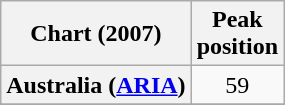<table class="wikitable sortable plainrowheaders">
<tr>
<th>Chart (2007)</th>
<th>Peak<br>position</th>
</tr>
<tr>
<th scope="row">Australia (<a href='#'>ARIA</a>)</th>
<td align="center">59</td>
</tr>
<tr>
</tr>
<tr>
</tr>
<tr>
</tr>
<tr>
</tr>
<tr>
</tr>
<tr>
</tr>
<tr>
</tr>
<tr>
</tr>
<tr>
</tr>
<tr>
</tr>
<tr>
</tr>
</table>
